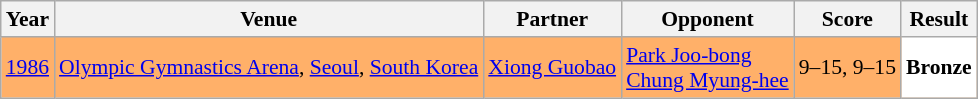<table class="sortable wikitable" style="font-size: 90%;">
<tr>
<th>Year</th>
<th>Venue</th>
<th>Partner</th>
<th>Opponent</th>
<th>Score</th>
<th>Result</th>
</tr>
<tr style="background:#FFB069">
<td align="center"><a href='#'>1986</a></td>
<td align="left"><a href='#'>Olympic Gymnastics Arena</a>, <a href='#'>Seoul</a>, <a href='#'>South Korea</a></td>
<td align="left"> <a href='#'>Xiong Guobao</a></td>
<td align="left"> <a href='#'>Park Joo-bong</a> <br>  <a href='#'>Chung Myung-hee</a></td>
<td align="left">9–15, 9–15</td>
<td style="text-align:left; background:white"> <strong>Bronze</strong></td>
</tr>
</table>
